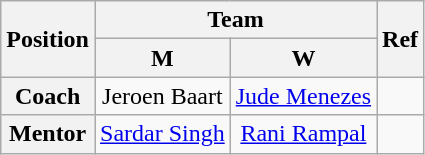<table class="wikitable" style="text-align:center;">
<tr>
<th rowspan=2>Position</th>
<th colspan=2>Team</th>
<th rowspan=2>Ref</th>
</tr>
<tr>
<th>M</th>
<th>W</th>
</tr>
<tr>
<th>Coach</th>
<td> Jeroen Baart</td>
<td> <a href='#'>Jude Menezes</a></td>
<td></td>
</tr>
<tr>
<th>Mentor</th>
<td> <a href='#'>Sardar Singh</a></td>
<td> <a href='#'>Rani Rampal</a></td>
<td></td>
</tr>
</table>
